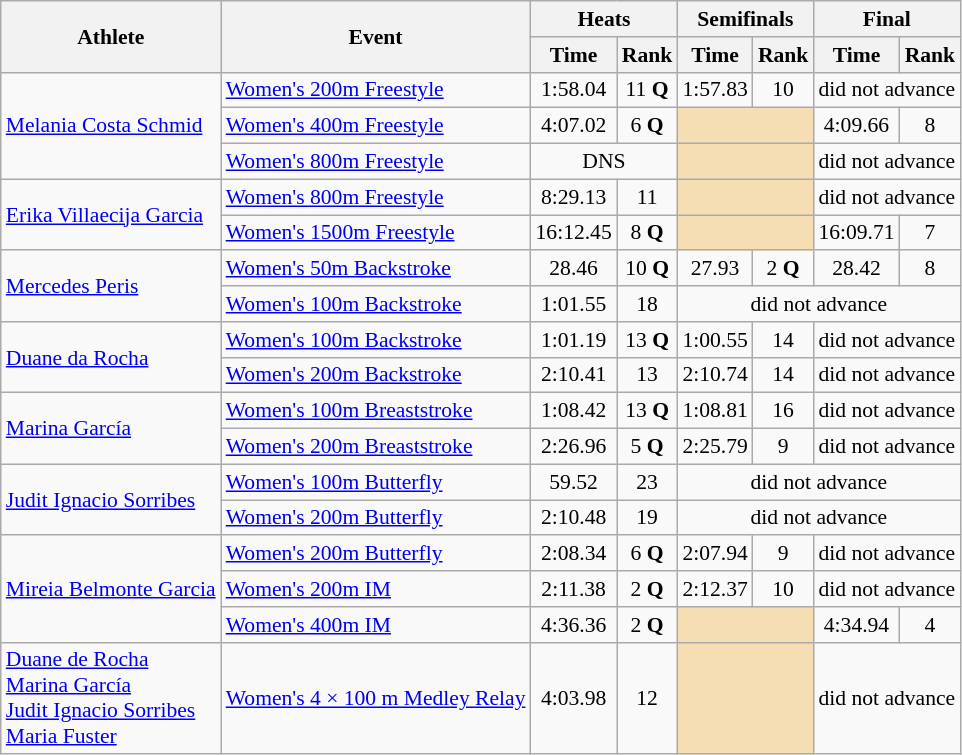<table class=wikitable style="font-size:90%">
<tr>
<th rowspan="2">Athlete</th>
<th rowspan="2">Event</th>
<th colspan="2">Heats</th>
<th colspan="2">Semifinals</th>
<th colspan="2">Final</th>
</tr>
<tr>
<th>Time</th>
<th>Rank</th>
<th>Time</th>
<th>Rank</th>
<th>Time</th>
<th>Rank</th>
</tr>
<tr>
<td rowspan="3"><a href='#'>Melania Costa Schmid</a></td>
<td><a href='#'>Women's 200m Freestyle</a></td>
<td align=center>1:58.04</td>
<td align=center>11 <strong>Q</strong></td>
<td align=center>1:57.83</td>
<td align=center>10</td>
<td align=center colspan=2>did not advance</td>
</tr>
<tr>
<td><a href='#'>Women's 400m Freestyle</a></td>
<td align=center>4:07.02</td>
<td align=center>6 <strong>Q</strong></td>
<td colspan= 2 bgcolor="wheat"></td>
<td align=center>4:09.66</td>
<td align=center>8</td>
</tr>
<tr>
<td><a href='#'>Women's 800m Freestyle</a></td>
<td align=center colspan=2>DNS</td>
<td colspan= 2 bgcolor="wheat"></td>
<td align=center colspan=2>did not advance</td>
</tr>
<tr>
<td rowspan="2"><a href='#'>Erika Villaecija Garcia</a></td>
<td><a href='#'>Women's 800m Freestyle</a></td>
<td align=center>8:29.13</td>
<td align=center>11</td>
<td colspan= 2 bgcolor="wheat"></td>
<td align=center colspan=2>did not advance</td>
</tr>
<tr>
<td><a href='#'>Women's 1500m Freestyle</a></td>
<td align=center>16:12.45</td>
<td align=center>8 <strong>Q</strong></td>
<td colspan= 2 bgcolor="wheat"></td>
<td align=center>16:09.71</td>
<td align=center>7</td>
</tr>
<tr>
<td rowspan="2"><a href='#'>Mercedes Peris</a></td>
<td><a href='#'>Women's 50m Backstroke</a></td>
<td align=center>28.46</td>
<td align=center>10 <strong>Q</strong></td>
<td align=center>27.93</td>
<td align=center>2 <strong>Q</strong></td>
<td align=center>28.42</td>
<td align=center>8</td>
</tr>
<tr>
<td><a href='#'>Women's 100m Backstroke</a></td>
<td align=center>1:01.55</td>
<td align=center>18</td>
<td align=center colspan=4>did not advance</td>
</tr>
<tr>
<td rowspan="2"><a href='#'>Duane da Rocha</a></td>
<td><a href='#'>Women's 100m Backstroke</a></td>
<td align=center>1:01.19</td>
<td align=center>13 <strong>Q</strong></td>
<td align=center>1:00.55</td>
<td align=center>14</td>
<td align=center colspan=2>did not advance</td>
</tr>
<tr>
<td><a href='#'>Women's 200m Backstroke</a></td>
<td align=center>2:10.41</td>
<td align=center>13</td>
<td align=center>2:10.74</td>
<td align=center>14</td>
<td align=center colspan=2>did not advance</td>
</tr>
<tr>
<td rowspan="2"><a href='#'>Marina García</a></td>
<td><a href='#'>Women's 100m Breaststroke</a></td>
<td align=center>1:08.42</td>
<td align=center>13 <strong>Q</strong></td>
<td align=center>1:08.81</td>
<td align=center>16</td>
<td align=center colspan=2>did not advance</td>
</tr>
<tr>
<td><a href='#'>Women's 200m Breaststroke</a></td>
<td align=center>2:26.96</td>
<td align=center>5 <strong>Q</strong></td>
<td align=center>2:25.79</td>
<td align=center>9</td>
<td align=center colspan=2>did not advance</td>
</tr>
<tr>
<td rowspan="2"><a href='#'>Judit Ignacio Sorribes</a></td>
<td><a href='#'>Women's 100m Butterfly</a></td>
<td align=center>59.52</td>
<td align=center>23</td>
<td align=center colspan=4>did not advance</td>
</tr>
<tr>
<td><a href='#'>Women's 200m Butterfly</a></td>
<td align=center>2:10.48</td>
<td align=center>19</td>
<td align=center colspan=4>did not advance</td>
</tr>
<tr>
<td rowspan="3"><a href='#'>Mireia Belmonte Garcia</a></td>
<td><a href='#'>Women's 200m Butterfly</a></td>
<td align=center>2:08.34</td>
<td align=center>6 <strong>Q</strong></td>
<td align=center>2:07.94</td>
<td align=center>9</td>
<td align=center colspan=2>did not advance</td>
</tr>
<tr>
<td><a href='#'>Women's 200m IM</a></td>
<td align=center>2:11.38</td>
<td align=center>2 <strong>Q</strong></td>
<td align=center>2:12.37</td>
<td align=center>10</td>
<td align=center colspan=2>did not advance</td>
</tr>
<tr>
<td><a href='#'>Women's 400m IM</a></td>
<td align=center>4:36.36</td>
<td align=center>2 <strong>Q</strong></td>
<td colspan= 2 bgcolor="wheat"></td>
<td align=center>4:34.94</td>
<td align=center>4</td>
</tr>
<tr>
<td rowspan="1"><a href='#'>Duane de Rocha</a><br><a href='#'>Marina García</a><br><a href='#'>Judit Ignacio Sorribes</a><br><a href='#'>Maria Fuster</a></td>
<td><a href='#'>Women's 4 × 100 m Medley Relay</a></td>
<td align=center>4:03.98</td>
<td align=center>12</td>
<td colspan= 2 bgcolor="wheat"></td>
<td align=center colspan=2>did not advance</td>
</tr>
</table>
